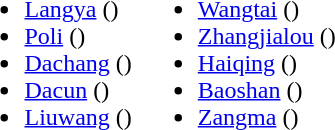<table>
<tr>
<td valign=top><br><ul><li><a href='#'>Langya</a> ()</li><li><a href='#'>Poli</a> ()</li><li><a href='#'>Dachang</a> ()</li><li><a href='#'>Dacun</a> ()</li><li><a href='#'>Liuwang</a> ()</li></ul></td>
<td valign=top><br><ul><li><a href='#'>Wangtai</a> ()</li><li><a href='#'>Zhangjialou</a> ()</li><li><a href='#'>Haiqing</a> ()</li><li><a href='#'>Baoshan</a> ()</li><li><a href='#'>Zangma</a> ()</li></ul></td>
</tr>
</table>
